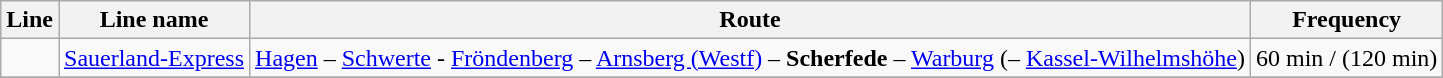<table class="wikitable">
<tr class="hintergrundfarbe5">
<th>Line</th>
<th>Line name</th>
<th>Route</th>
<th>Frequency</th>
</tr>
<tr>
<td></td>
<td><a href='#'>Sauerland-Express</a></td>
<td><a href='#'>Hagen</a> – <a href='#'>Schwerte</a> - <a href='#'>Fröndenberg</a> – <a href='#'>Arnsberg (Westf)</a> – <strong>Scherfede</strong> – <a href='#'>Warburg</a> (– <a href='#'>Kassel-Wilhelmshöhe</a>)</td>
<td align="right">60 min / (120 min)</td>
</tr>
<tr>
</tr>
</table>
